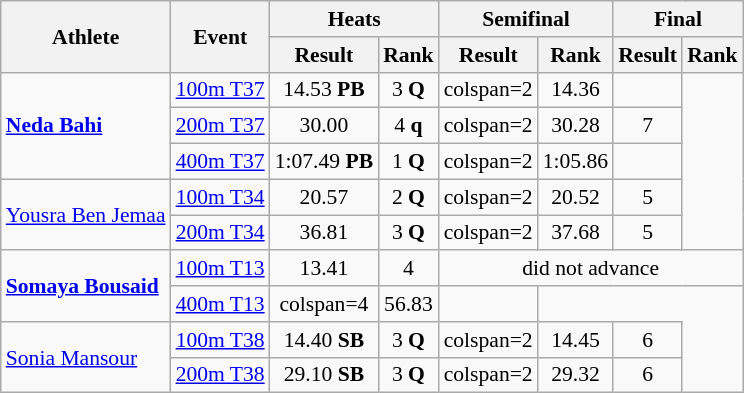<table class=wikitable style="font-size:90%">
<tr>
<th rowspan="2">Athlete</th>
<th rowspan="2">Event</th>
<th colspan="2">Heats</th>
<th colspan="2">Semifinal</th>
<th colspan="2">Final</th>
</tr>
<tr>
<th>Result</th>
<th>Rank</th>
<th>Result</th>
<th>Rank</th>
<th>Result</th>
<th>Rank</th>
</tr>
<tr align=center>
<td align=left rowspan=3><strong><a href='#'>Neda Bahi</a></strong></td>
<td align=left><a href='#'>100m T37</a></td>
<td>14.53 <strong>PB</strong></td>
<td>3 <strong>Q</strong></td>
<td>colspan=2 </td>
<td>14.36</td>
<td></td>
</tr>
<tr align=center>
<td align=left><a href='#'>200m T37</a></td>
<td>30.00</td>
<td>4 <strong>q</strong></td>
<td>colspan=2 </td>
<td>30.28</td>
<td>7</td>
</tr>
<tr align=center>
<td align=left><a href='#'>400m T37</a></td>
<td>1:07.49 <strong>PB</strong></td>
<td>1 <strong>Q</strong></td>
<td>colspan=2 </td>
<td>1:05.86</td>
<td></td>
</tr>
<tr align=center>
<td align=left rowspan=2><a href='#'>Yousra Ben Jemaa</a></td>
<td align=left><a href='#'>100m T34</a></td>
<td>20.57</td>
<td>2 <strong>Q</strong></td>
<td>colspan=2 </td>
<td>20.52</td>
<td>5</td>
</tr>
<tr align=center>
<td align=left><a href='#'>200m T34</a></td>
<td>36.81</td>
<td>3 <strong>Q</strong></td>
<td>colspan=2 </td>
<td>37.68</td>
<td>5</td>
</tr>
<tr align=center>
<td align=left rowspan=2><strong><a href='#'>Somaya Bousaid</a></strong></td>
<td align=left><a href='#'>100m T13</a></td>
<td>13.41</td>
<td>4</td>
<td colspan=4>did not advance</td>
</tr>
<tr align=center>
<td align=left><a href='#'>400m T13</a></td>
<td>colspan=4 </td>
<td>56.83</td>
<td></td>
</tr>
<tr align=center>
<td align=left rowspan=2><a href='#'>Sonia Mansour</a></td>
<td align=left><a href='#'>100m T38</a></td>
<td>14.40 <strong>SB</strong></td>
<td>3 <strong>Q</strong></td>
<td>colspan=2 </td>
<td>14.45</td>
<td>6</td>
</tr>
<tr align=center>
<td align=left><a href='#'>200m T38</a></td>
<td>29.10 <strong>SB</strong></td>
<td>3 <strong>Q</strong></td>
<td>colspan=2 </td>
<td>29.32</td>
<td>6</td>
</tr>
</table>
